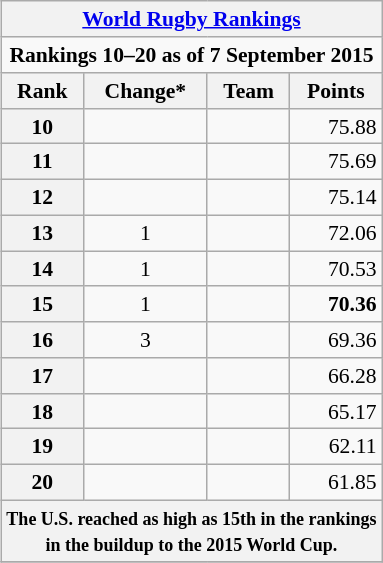<table class="wikitable" style="font-size: 90%; float: right; margin-left: 1em;">
<tr>
<th colspan="4"><a href='#'>World Rugby Rankings</a></th>
</tr>
<tr>
<td colspan=4 align="center"><strong>Rankings 10–20 as of 7 September 2015</strong></td>
</tr>
<tr>
<th>Rank</th>
<th>Change*</th>
<th>Team</th>
<th>Points</th>
</tr>
<tr>
<th>10</th>
<td align="center"></td>
<td></td>
<td align="right">75.88</td>
</tr>
<tr>
<th>11</th>
<td align="center"></td>
<td></td>
<td align="right">75.69</td>
</tr>
<tr>
<th>12</th>
<td align="center"></td>
<td></td>
<td align="right">75.14</td>
</tr>
<tr>
<th>13</th>
<td align="center">1</td>
<td></td>
<td align="right">72.06</td>
</tr>
<tr>
<th>14</th>
<td align="center">1</td>
<td></td>
<td align="right">70.53</td>
</tr>
<tr>
<th>15</th>
<td align="center">1</td>
<td><strong></strong></td>
<td align="right"><strong>70.36</strong></td>
</tr>
<tr>
<th>16</th>
<td align="center">3</td>
<td></td>
<td align="right">69.36</td>
</tr>
<tr>
<th>17</th>
<td align="center"></td>
<td></td>
<td align="right">66.28</td>
</tr>
<tr>
<th>18</th>
<td align="center"></td>
<td></td>
<td align="right">65.17</td>
</tr>
<tr>
<th>19</th>
<td align="center"></td>
<td></td>
<td align="right">62.11</td>
</tr>
<tr>
<th>20</th>
<td align="center"></td>
<td></td>
<td align="right">61.85</td>
</tr>
<tr>
<th colspan="4"><small>The U.S. reached as high as 15th in the rankings <br> in the buildup to the 2015 World Cup.</small></th>
</tr>
<tr>
</tr>
</table>
